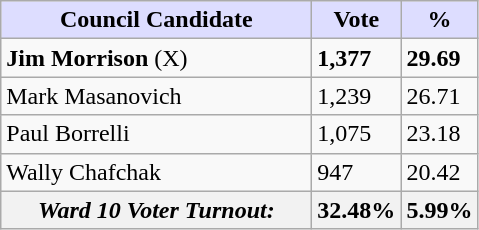<table class="wikitable sortable">
<tr>
<th style="background:#ddf; width:200px;">Council Candidate</th>
<th style="background:#ddf; width:50px;">Vote</th>
<th style="background:#ddf; width:30px;">%</th>
</tr>
<tr>
<td><strong>Jim Morrison</strong> (X)</td>
<td><strong>1,377</strong></td>
<td><strong>29.69</strong></td>
</tr>
<tr>
<td>Mark Masanovich</td>
<td>1,239</td>
<td>26.71</td>
</tr>
<tr>
<td>Paul Borrelli</td>
<td>1,075</td>
<td>23.18</td>
</tr>
<tr>
<td>Wally Chafchak</td>
<td>947</td>
<td>20.42</td>
</tr>
<tr>
<th><em>Ward 10 Voter Turnout:</em></th>
<th>32.48%</th>
<th>5.99%</th>
</tr>
</table>
